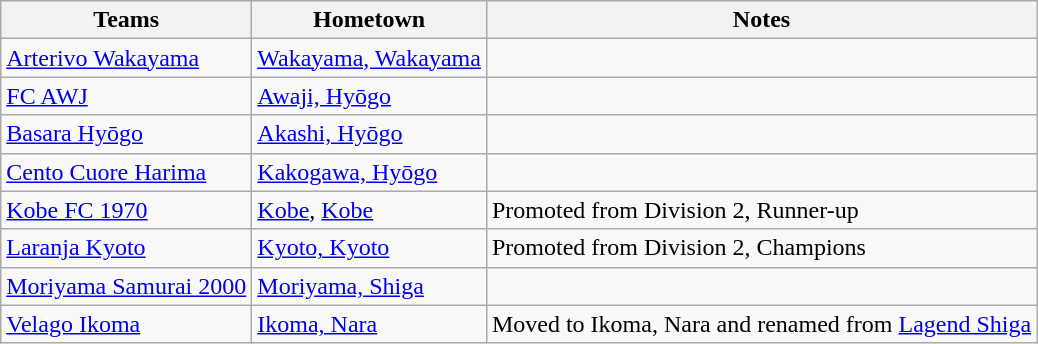<table class="wikitable">
<tr>
<th>Teams</th>
<th>Hometown</th>
<th>Notes</th>
</tr>
<tr>
<td><a href='#'>Arterivo Wakayama</a></td>
<td><a href='#'>Wakayama, Wakayama</a></td>
<td></td>
</tr>
<tr>
<td><a href='#'>FC AWJ</a></td>
<td><a href='#'>Awaji, Hyōgo</a></td>
<td></td>
</tr>
<tr>
<td><a href='#'>Basara Hyōgo</a></td>
<td><a href='#'>Akashi, Hyōgo</a></td>
<td></td>
</tr>
<tr>
<td><a href='#'>Cento Cuore Harima</a></td>
<td><a href='#'>Kakogawa, Hyōgo</a></td>
<td></td>
</tr>
<tr>
<td><a href='#'>Kobe FC 1970</a></td>
<td><a href='#'>Kobe</a>, <a href='#'>Kobe</a></td>
<td>Promoted from Division 2, Runner-up</td>
</tr>
<tr>
<td><a href='#'>Laranja Kyoto</a></td>
<td><a href='#'>Kyoto, Kyoto</a></td>
<td>Promoted from Division 2, Champions</td>
</tr>
<tr>
<td><a href='#'>Moriyama Samurai 2000</a></td>
<td><a href='#'>Moriyama, Shiga</a></td>
<td></td>
</tr>
<tr>
<td><a href='#'>Velago Ikoma</a></td>
<td><a href='#'>Ikoma, Nara</a></td>
<td>Moved to Ikoma, Nara and renamed from <a href='#'>Lagend Shiga</a></td>
</tr>
</table>
